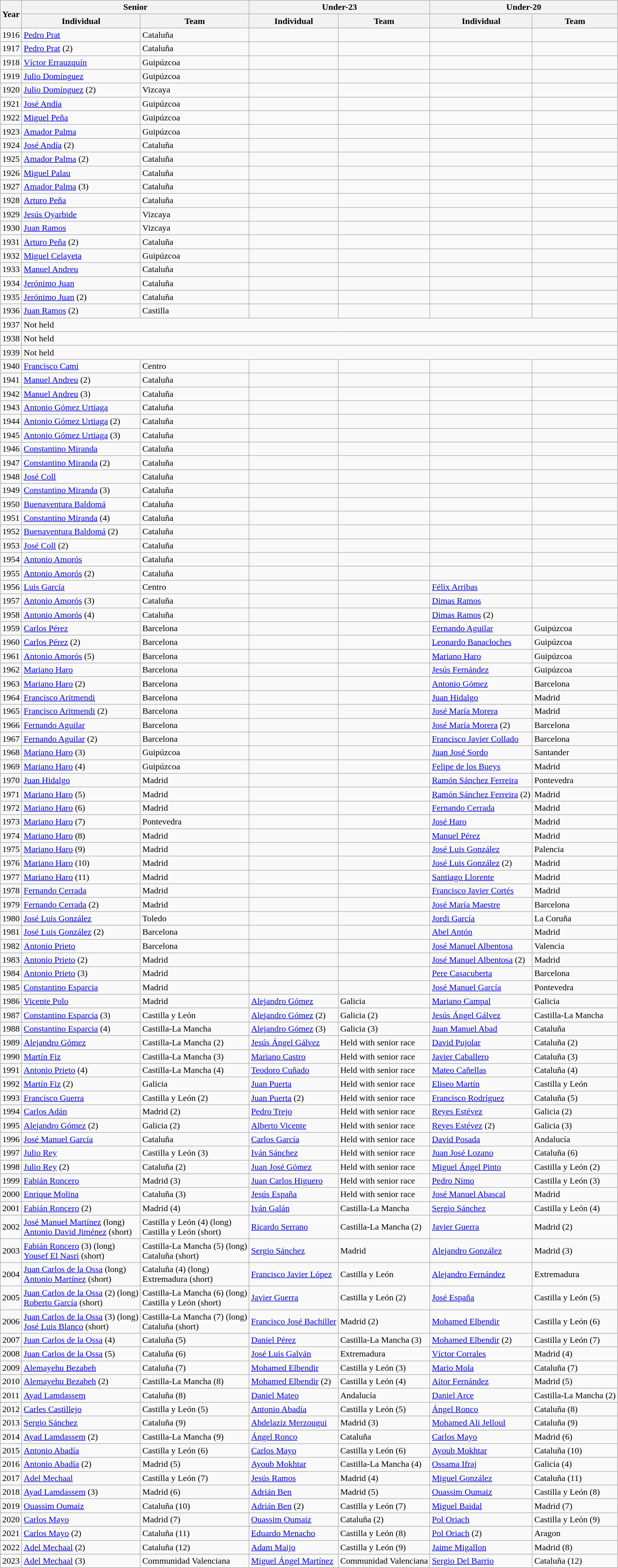<table class="wikitable">
<tr>
<th rowspan="2">Year</th>
<th colspan="2">Senior</th>
<th colspan="2">Under-23</th>
<th colspan="2">Under-20</th>
</tr>
<tr>
<th>Individual</th>
<th>Team</th>
<th>Individual</th>
<th>Team</th>
<th>Individual</th>
<th>Team</th>
</tr>
<tr>
<td>1916</td>
<td><a href='#'>Pedro Prat</a></td>
<td>Cataluña</td>
<td></td>
<td></td>
<td></td>
<td></td>
</tr>
<tr>
<td>1917</td>
<td><a href='#'>Pedro Prat</a> (2)</td>
<td>Cataluña</td>
<td></td>
<td></td>
<td></td>
<td></td>
</tr>
<tr>
<td>1918</td>
<td><a href='#'>Víctor Errauzquín</a></td>
<td>Guipúzcoa</td>
<td></td>
<td></td>
<td></td>
<td></td>
</tr>
<tr>
<td>1919</td>
<td><a href='#'>Julio Domínguez</a></td>
<td>Guipúzcoa</td>
<td></td>
<td></td>
<td></td>
<td></td>
</tr>
<tr>
<td>1920</td>
<td><a href='#'>Julio Domínguez</a> (2)</td>
<td>Vizcaya</td>
<td></td>
<td></td>
<td></td>
<td></td>
</tr>
<tr>
<td>1921</td>
<td><a href='#'>José Andía</a></td>
<td>Guipúzcoa</td>
<td></td>
<td></td>
<td></td>
<td></td>
</tr>
<tr>
<td>1922</td>
<td><a href='#'>Miguel Peña</a></td>
<td>Guipúzcoa</td>
<td></td>
<td></td>
<td></td>
<td></td>
</tr>
<tr>
<td>1923</td>
<td><a href='#'>Amador Palma</a></td>
<td>Guipúzcoa</td>
<td></td>
<td></td>
<td></td>
<td></td>
</tr>
<tr>
<td>1924</td>
<td><a href='#'>José Andía</a> (2)</td>
<td>Cataluña</td>
<td></td>
<td></td>
<td></td>
<td></td>
</tr>
<tr>
<td>1925</td>
<td><a href='#'>Amador Palma</a> (2)</td>
<td>Cataluña</td>
<td></td>
<td></td>
<td></td>
<td></td>
</tr>
<tr>
<td>1926</td>
<td><a href='#'>Miguel Palau</a></td>
<td>Cataluña</td>
<td></td>
<td></td>
<td></td>
<td></td>
</tr>
<tr>
<td>1927</td>
<td><a href='#'>Amador Palma</a> (3)</td>
<td>Cataluña</td>
<td></td>
<td></td>
<td></td>
<td></td>
</tr>
<tr>
<td>1928</td>
<td><a href='#'>Arturo Peña</a></td>
<td>Cataluña</td>
<td></td>
<td></td>
<td></td>
<td></td>
</tr>
<tr>
<td>1929</td>
<td><a href='#'>Jesús Oyarbide</a></td>
<td>Vizcaya</td>
<td></td>
<td></td>
<td></td>
<td></td>
</tr>
<tr>
<td>1930</td>
<td><a href='#'>Juan Ramos</a></td>
<td>Vizcaya</td>
<td></td>
<td></td>
<td></td>
<td></td>
</tr>
<tr>
<td>1931</td>
<td><a href='#'>Arturo Peña</a> (2)</td>
<td>Cataluña</td>
<td></td>
<td></td>
<td></td>
<td></td>
</tr>
<tr>
<td>1932</td>
<td><a href='#'>Miguel Celayeta</a></td>
<td>Guipúzcoa</td>
<td></td>
<td></td>
<td></td>
<td></td>
</tr>
<tr>
<td>1933</td>
<td><a href='#'>Manuel Andreu</a></td>
<td>Cataluña</td>
<td></td>
<td></td>
<td></td>
<td></td>
</tr>
<tr>
<td>1934</td>
<td><a href='#'>Jerónimo Juan</a></td>
<td>Cataluña</td>
<td></td>
<td></td>
<td></td>
<td></td>
</tr>
<tr>
<td>1935</td>
<td><a href='#'>Jerónimo Juan</a> (2)</td>
<td>Cataluña</td>
<td></td>
<td></td>
<td></td>
<td></td>
</tr>
<tr>
<td>1936</td>
<td><a href='#'>Juan Ramos</a> (2)</td>
<td>Castilla</td>
<td></td>
<td></td>
<td></td>
<td></td>
</tr>
<tr>
<td>1937</td>
<td colspan="6">Not held</td>
</tr>
<tr>
<td>1938</td>
<td colspan="6">Not held</td>
</tr>
<tr>
<td>1939</td>
<td colspan="6">Not held</td>
</tr>
<tr>
<td>1940</td>
<td><a href='#'>Francisco Cami</a></td>
<td>Centro</td>
<td></td>
<td></td>
<td></td>
<td></td>
</tr>
<tr>
<td>1941</td>
<td><a href='#'>Manuel Andreu</a> (2)</td>
<td>Cataluña</td>
<td></td>
<td></td>
<td></td>
<td></td>
</tr>
<tr>
<td>1942</td>
<td><a href='#'>Manuel Andreu</a> (3)</td>
<td>Cataluña</td>
<td></td>
<td></td>
<td></td>
<td></td>
</tr>
<tr>
<td>1943</td>
<td><a href='#'>Antonio Gómez Urtiaga</a></td>
<td>Cataluña</td>
<td></td>
<td></td>
<td></td>
<td></td>
</tr>
<tr>
<td>1944</td>
<td><a href='#'>Antonio Gómez Urtiaga</a> (2)</td>
<td>Cataluña</td>
<td></td>
<td></td>
<td></td>
<td></td>
</tr>
<tr>
<td>1945</td>
<td><a href='#'>Antonio Gómez Urtiaga</a> (3)</td>
<td>Cataluña</td>
<td></td>
<td></td>
<td></td>
<td></td>
</tr>
<tr>
<td>1946</td>
<td><a href='#'>Constantino Miranda</a></td>
<td>Cataluña</td>
<td></td>
<td></td>
<td></td>
<td></td>
</tr>
<tr>
<td>1947</td>
<td><a href='#'>Constantino Miranda</a> (2)</td>
<td>Cataluña</td>
<td></td>
<td></td>
<td></td>
<td></td>
</tr>
<tr>
<td>1948</td>
<td><a href='#'>José Coll</a></td>
<td>Cataluña</td>
<td></td>
<td></td>
<td></td>
<td></td>
</tr>
<tr>
<td>1949</td>
<td><a href='#'>Constantino Miranda</a> (3)</td>
<td>Cataluña</td>
<td></td>
<td></td>
<td></td>
<td></td>
</tr>
<tr>
<td>1950</td>
<td><a href='#'>Buenaventura Baldomá</a></td>
<td>Cataluña</td>
<td></td>
<td></td>
<td></td>
<td></td>
</tr>
<tr>
<td>1951</td>
<td><a href='#'>Constantino Miranda</a> (4)</td>
<td>Cataluña</td>
<td></td>
<td></td>
<td></td>
<td></td>
</tr>
<tr>
<td>1952</td>
<td><a href='#'>Buenaventura Baldomá</a> (2)</td>
<td>Cataluña</td>
<td></td>
<td></td>
<td></td>
<td></td>
</tr>
<tr>
<td>1953</td>
<td><a href='#'>José Coll</a> (2)</td>
<td>Cataluña</td>
<td></td>
<td></td>
<td></td>
<td></td>
</tr>
<tr>
<td>1954</td>
<td><a href='#'>Antonio Amorós</a></td>
<td>Cataluña</td>
<td></td>
<td></td>
<td></td>
<td></td>
</tr>
<tr>
<td>1955</td>
<td><a href='#'>Antonio Amorós</a> (2)</td>
<td>Cataluña</td>
<td></td>
<td></td>
<td></td>
<td></td>
</tr>
<tr>
<td>1956</td>
<td><a href='#'>Luis García</a></td>
<td>Centro</td>
<td></td>
<td></td>
<td><a href='#'>Félix Arribas</a></td>
<td></td>
</tr>
<tr>
<td>1957</td>
<td><a href='#'>Antonio Amorós</a> (3)</td>
<td>Cataluña</td>
<td></td>
<td></td>
<td><a href='#'>Dimas Ramos</a></td>
<td></td>
</tr>
<tr>
<td>1958</td>
<td><a href='#'>Antonio Amorós</a> (4)</td>
<td>Cataluña</td>
<td></td>
<td></td>
<td><a href='#'>Dimas Ramos</a> (2)</td>
<td></td>
</tr>
<tr>
<td>1959</td>
<td><a href='#'>Carlos Pérez</a></td>
<td>Barcelona</td>
<td></td>
<td></td>
<td><a href='#'>Fernando Aguilar</a></td>
<td>Guipúzcoa</td>
</tr>
<tr>
<td>1960</td>
<td><a href='#'>Carlos Pérez</a> (2)</td>
<td>Barcelona</td>
<td></td>
<td></td>
<td><a href='#'>Leonardo Banacloches</a></td>
<td>Guipúzcoa</td>
</tr>
<tr>
<td>1961</td>
<td><a href='#'>Antonio Amorós</a> (5)</td>
<td>Barcelona</td>
<td></td>
<td></td>
<td><a href='#'>Mariano Haro</a></td>
<td>Guipúzcoa</td>
</tr>
<tr>
<td>1962</td>
<td><a href='#'>Mariano Haro</a></td>
<td>Barcelona</td>
<td></td>
<td></td>
<td><a href='#'>Jesús Fernández</a></td>
<td>Guipúzcoa</td>
</tr>
<tr>
<td>1963</td>
<td><a href='#'>Mariano Haro</a> (2)</td>
<td>Barcelona</td>
<td></td>
<td></td>
<td><a href='#'>Antonio Gómez</a></td>
<td>Barcelona</td>
</tr>
<tr>
<td>1964</td>
<td><a href='#'>Francisco Aritmendi</a></td>
<td>Barcelona</td>
<td></td>
<td></td>
<td><a href='#'>Juan Hidalgo</a></td>
<td>Madrid</td>
</tr>
<tr>
<td>1965</td>
<td><a href='#'>Francisco Aritmendi</a> (2)</td>
<td>Barcelona</td>
<td></td>
<td></td>
<td><a href='#'>José María Morera</a></td>
<td>Madrid</td>
</tr>
<tr>
<td>1966</td>
<td><a href='#'>Fernando Aguilar</a></td>
<td>Barcelona</td>
<td></td>
<td></td>
<td><a href='#'>José María Morera</a> (2)</td>
<td>Barcelona</td>
</tr>
<tr>
<td>1967</td>
<td><a href='#'>Fernando Aguilar</a> (2)</td>
<td>Barcelona</td>
<td></td>
<td></td>
<td><a href='#'>Francisco Javier Collado</a></td>
<td>Barcelona</td>
</tr>
<tr>
<td>1968</td>
<td><a href='#'>Mariano Haro</a> (3)</td>
<td>Guipúzcoa</td>
<td></td>
<td></td>
<td><a href='#'>Juan José Sordo</a></td>
<td>Santander</td>
</tr>
<tr>
<td>1969</td>
<td><a href='#'>Mariano Haro</a> (4)</td>
<td>Guipúzcoa</td>
<td></td>
<td></td>
<td><a href='#'>Felipe de los Bueys</a></td>
<td>Madrid</td>
</tr>
<tr>
<td>1970</td>
<td><a href='#'>Juan Hidalgo</a></td>
<td>Madrid</td>
<td></td>
<td></td>
<td><a href='#'>Ramón Sánchez Ferreira</a></td>
<td>Pontevedra</td>
</tr>
<tr>
<td>1971</td>
<td><a href='#'>Mariano Haro</a> (5)</td>
<td>Madrid</td>
<td></td>
<td></td>
<td><a href='#'>Ramón Sánchez Ferreira</a> (2)</td>
<td>Madrid</td>
</tr>
<tr>
<td>1972</td>
<td><a href='#'>Mariano Haro</a> (6)</td>
<td>Madrid</td>
<td></td>
<td></td>
<td><a href='#'>Fernando Cerrada</a></td>
<td>Madrid</td>
</tr>
<tr>
<td>1973</td>
<td><a href='#'>Mariano Haro</a> (7)</td>
<td>Pontevedra</td>
<td></td>
<td></td>
<td><a href='#'>José Haro</a></td>
<td>Madrid</td>
</tr>
<tr>
<td>1974</td>
<td><a href='#'>Mariano Haro</a> (8)</td>
<td>Madrid</td>
<td></td>
<td></td>
<td><a href='#'>Manuel Pérez</a></td>
<td>Madrid</td>
</tr>
<tr>
<td>1975</td>
<td><a href='#'>Mariano Haro</a> (9)</td>
<td>Madrid</td>
<td></td>
<td></td>
<td><a href='#'>José Luis González</a></td>
<td>Palencia</td>
</tr>
<tr>
<td>1976</td>
<td><a href='#'>Mariano Haro</a> (10)</td>
<td>Madrid</td>
<td></td>
<td></td>
<td><a href='#'>José Luis González</a> (2)</td>
<td>Madrid</td>
</tr>
<tr>
<td>1977</td>
<td><a href='#'>Mariano Haro</a> (11)</td>
<td>Madrid</td>
<td></td>
<td></td>
<td><a href='#'>Santiago Llorente</a></td>
<td>Madrid</td>
</tr>
<tr>
<td>1978</td>
<td><a href='#'>Fernando Cerrada</a></td>
<td>Madrid</td>
<td></td>
<td></td>
<td><a href='#'>Francisco Javier Cortés</a></td>
<td>Madrid</td>
</tr>
<tr>
<td>1979</td>
<td><a href='#'>Fernando Cerrada</a> (2)</td>
<td>Madrid</td>
<td></td>
<td></td>
<td><a href='#'>José María Maestre</a></td>
<td>Barcelona</td>
</tr>
<tr>
<td>1980</td>
<td><a href='#'>José Luis González</a></td>
<td>Toledo</td>
<td></td>
<td></td>
<td><a href='#'>Jordi García</a></td>
<td>La Coruña</td>
</tr>
<tr>
<td>1981</td>
<td><a href='#'>José Luis González</a> (2)</td>
<td>Barcelona</td>
<td></td>
<td></td>
<td><a href='#'>Abel Antón</a></td>
<td>Madrid</td>
</tr>
<tr>
<td>1982</td>
<td><a href='#'>Antonio Prieto</a></td>
<td>Barcelona</td>
<td></td>
<td></td>
<td><a href='#'>José Manuel Albentosa</a></td>
<td>Valencia</td>
</tr>
<tr>
<td>1983</td>
<td><a href='#'>Antonio Prieto</a> (2)</td>
<td>Madrid</td>
<td></td>
<td></td>
<td><a href='#'>José Manuel Albentosa</a> (2)</td>
<td>Madrid</td>
</tr>
<tr>
<td>1984</td>
<td><a href='#'>Antonio Prieto</a> (3)</td>
<td>Madrid</td>
<td></td>
<td></td>
<td><a href='#'>Pere Casacuberta</a></td>
<td>Barcelona</td>
</tr>
<tr>
<td>1985</td>
<td><a href='#'>Constantino Esparcia</a></td>
<td>Madrid</td>
<td></td>
<td></td>
<td><a href='#'>José Manuel García</a></td>
<td>Pontevedra</td>
</tr>
<tr>
<td>1986</td>
<td><a href='#'>Vicente Polo</a></td>
<td> Madrid</td>
<td><a href='#'>Alejandro Gómez</a></td>
<td> Galicia</td>
<td><a href='#'>Mariano Campal</a></td>
<td> Galicia</td>
</tr>
<tr>
<td>1987</td>
<td><a href='#'>Constantino Esparcia</a> (3)</td>
<td> Castilla y León</td>
<td><a href='#'>Alejandro Gómez</a> (2)</td>
<td> Galicia (2)</td>
<td><a href='#'>Jesús Ángel Gálvez</a></td>
<td> Castilla-La Mancha</td>
</tr>
<tr>
<td>1988</td>
<td><a href='#'>Constantino Esparcia</a> (4)</td>
<td> Castilla-La Mancha</td>
<td><a href='#'>Alejandro Gómez</a> (3)</td>
<td> Galicia (3)</td>
<td><a href='#'>Juan Manuel Abad</a></td>
<td> Cataluña</td>
</tr>
<tr>
<td>1989</td>
<td><a href='#'>Alejandro Gómez</a></td>
<td> Castilla-La Mancha (2)</td>
<td><a href='#'>Jesús Ángel Gálvez</a></td>
<td>Held with senior race</td>
<td><a href='#'>David Pujolar</a></td>
<td> Cataluña (2)</td>
</tr>
<tr>
<td>1990</td>
<td><a href='#'>Martín Fiz</a></td>
<td> Castilla-La Mancha (3)</td>
<td><a href='#'>Mariano Castro</a></td>
<td>Held with senior race</td>
<td><a href='#'>Javier Caballero</a></td>
<td> Cataluña (3)</td>
</tr>
<tr>
<td>1991</td>
<td><a href='#'>Antonio Prieto</a> (4)</td>
<td> Castilla-La Mancha (4)</td>
<td><a href='#'>Teodoro Cuñado</a></td>
<td>Held with senior race</td>
<td><a href='#'>Mateo Cañellas</a></td>
<td> Cataluña (4)</td>
</tr>
<tr>
<td>1992</td>
<td><a href='#'>Martín Fiz</a> (2)</td>
<td> Galicia</td>
<td><a href='#'>Juan Puerta</a></td>
<td>Held with senior race</td>
<td><a href='#'>Eliseo Martín</a></td>
<td> Castilla y León</td>
</tr>
<tr>
<td>1993</td>
<td><a href='#'>Francisco Guerra</a></td>
<td> Castilla y León (2)</td>
<td><a href='#'>Juan Puerta</a> (2)</td>
<td>Held with senior race</td>
<td><a href='#'>Francisco Rodríguez</a></td>
<td> Cataluña (5)</td>
</tr>
<tr>
<td>1994</td>
<td><a href='#'>Carlos Adán</a></td>
<td> Madrid (2)</td>
<td><a href='#'>Pedro Trejo</a></td>
<td>Held with senior race</td>
<td><a href='#'>Reyes Estévez</a></td>
<td> Galicia (2)</td>
</tr>
<tr>
<td>1995</td>
<td><a href='#'>Alejandro Gómez</a> (2)</td>
<td> Galicia (2)</td>
<td><a href='#'>Alberto Vicente</a></td>
<td>Held with senior race</td>
<td><a href='#'>Reyes Estévez</a> (2)</td>
<td> Galicia (3)</td>
</tr>
<tr>
<td>1996</td>
<td><a href='#'>José Manuel García</a></td>
<td> Cataluña</td>
<td><a href='#'>Carlos García</a></td>
<td>Held with senior race</td>
<td><a href='#'>David Posada</a></td>
<td> Andalucía</td>
</tr>
<tr>
<td>1997</td>
<td><a href='#'>Julio Rey</a></td>
<td> Castilla y León (3)</td>
<td><a href='#'>Iván Sánchez</a></td>
<td>Held with senior race</td>
<td><a href='#'>Juan José Lozano</a></td>
<td> Cataluña (6)</td>
</tr>
<tr>
<td>1998</td>
<td><a href='#'>Julio Rey</a> (2)</td>
<td> Cataluña (2)</td>
<td><a href='#'>Juan José Gómez</a></td>
<td>Held with senior race</td>
<td><a href='#'>Miguel Ángel Pinto</a></td>
<td> Castilla y León (2)</td>
</tr>
<tr>
<td>1999</td>
<td><a href='#'>Fabián Roncero</a></td>
<td> Madrid (3)</td>
<td><a href='#'>Juan Carlos Higuero</a></td>
<td>Held with senior race</td>
<td><a href='#'>Pedro Nimo</a></td>
<td> Castilla y León (3)</td>
</tr>
<tr>
<td>2000</td>
<td><a href='#'>Enrique Molina</a></td>
<td> Cataluña (3)</td>
<td><a href='#'>Jesús España</a></td>
<td>Held with senior race</td>
<td><a href='#'>José Manuel Abascal</a></td>
<td> Madrid</td>
</tr>
<tr>
<td>2001</td>
<td><a href='#'>Fabián Roncero</a> (2)</td>
<td> Madrid (4)</td>
<td><a href='#'>Iván Galán</a></td>
<td> Castilla-La Mancha</td>
<td><a href='#'>Sergio Sánchez</a></td>
<td> Castilla y León (4)</td>
</tr>
<tr>
<td>2002</td>
<td><a href='#'>José Manuel Martínez</a> (long)<br><a href='#'>Antonio David Jiménez</a> (short)</td>
<td> Castilla y León (4) (long)<br> Castilla y León (short)</td>
<td><a href='#'>Ricardo Serrano</a></td>
<td> Castilla-La Mancha (2)</td>
<td><a href='#'>Javier Guerra</a></td>
<td> Madrid (2)</td>
</tr>
<tr>
<td>2003</td>
<td><a href='#'>Fabián Roncero</a> (3) (long)<br><a href='#'>Yousef El Nasri</a> (short)</td>
<td> Castilla-La Mancha (5) (long)<br> Cataluña (short)</td>
<td><a href='#'>Sergio Sánchez</a></td>
<td> Madrid</td>
<td><a href='#'>Alejandro González</a></td>
<td> Madrid (3)</td>
</tr>
<tr>
<td>2004</td>
<td><a href='#'>Juan Carlos de la Ossa</a> (long)<br><a href='#'>Antonio Martínez</a> (short)</td>
<td> Cataluña (4) (long)<br> Extremadura (short)</td>
<td><a href='#'>Francisco Javier López</a></td>
<td> Castilla y León</td>
<td><a href='#'>Alejandro Fernández</a></td>
<td> Extremadura</td>
</tr>
<tr>
<td>2005</td>
<td><a href='#'>Juan Carlos de la Ossa</a> (2) (long)<br><a href='#'>Roberto García</a> (short)</td>
<td> Castilla-La Mancha (6) (long)<br> Castilla y León (short)</td>
<td><a href='#'>Javier Guerra</a></td>
<td> Castilla y León (2)</td>
<td><a href='#'>José España</a></td>
<td> Castilla y León (5)</td>
</tr>
<tr>
<td>2006</td>
<td><a href='#'>Juan Carlos de la Ossa</a> (3) (long)<br><a href='#'>José Luis Blanco</a> (short)</td>
<td> Castilla-La Mancha (7) (long)<br> Cataluña (short)</td>
<td><a href='#'>Francisco José Bachiller</a></td>
<td> Madrid (2)</td>
<td><a href='#'>Mohamed Elbendir</a></td>
<td> Castilla y León (6)</td>
</tr>
<tr>
<td>2007</td>
<td><a href='#'>Juan Carlos de la Ossa</a> (4)</td>
<td> Cataluña (5)</td>
<td><a href='#'>Daniel Pérez</a></td>
<td> Castilla-La Mancha (3)</td>
<td><a href='#'>Mohamed Elbendir</a> (2)</td>
<td> Castilla y León (7)</td>
</tr>
<tr>
<td>2008</td>
<td><a href='#'>Juan Carlos de la Ossa</a> (5)</td>
<td> Cataluña (6)</td>
<td><a href='#'>José Luis Galván</a></td>
<td> Extremadura</td>
<td><a href='#'>Víctor Corrales</a></td>
<td> Madrid (4)</td>
</tr>
<tr>
<td>2009</td>
<td><a href='#'>Alemayehu Bezabeh</a></td>
<td> Cataluña (7)</td>
<td><a href='#'>Mohamed Elbendir</a></td>
<td> Castilla y León (3)</td>
<td><a href='#'>Mario Mola</a></td>
<td> Cataluña (7)</td>
</tr>
<tr>
<td>2010</td>
<td><a href='#'>Alemayehu Bezabeh</a> (2)</td>
<td> Castilla-La Mancha (8)</td>
<td><a href='#'>Mohamed Elbendir</a> (2)</td>
<td> Castilla y León (4)</td>
<td><a href='#'>Aitor Fernández</a></td>
<td> Madrid (5)</td>
</tr>
<tr>
<td>2011</td>
<td><a href='#'>Ayad Lamdassem</a></td>
<td> Cataluña (8)</td>
<td><a href='#'>Daniel Mateo</a></td>
<td> Andalucía</td>
<td><a href='#'>Daniel Arce</a></td>
<td> Castilla-La Mancha (2)</td>
</tr>
<tr>
<td>2012</td>
<td><a href='#'>Carles Castillejo</a></td>
<td> Castilla y León (5)</td>
<td><a href='#'>Antonio Abadía</a></td>
<td> Castilla y León (5)</td>
<td><a href='#'>Ángel Ronco</a></td>
<td> Cataluña (8)</td>
</tr>
<tr>
<td>2013</td>
<td><a href='#'>Sergio Sánchez</a></td>
<td> Cataluña (9)</td>
<td><a href='#'>Abdelaziz Merzougui</a></td>
<td> Madrid (3)</td>
<td><a href='#'>Mohamed Ali Jelloul</a></td>
<td> Cataluña (9)</td>
</tr>
<tr>
<td>2014</td>
<td><a href='#'>Ayad Lamdassem</a> (2)</td>
<td> Castilla-La Mancha (9)</td>
<td><a href='#'>Ángel Ronco</a></td>
<td> Cataluña</td>
<td><a href='#'>Carlos Mayo</a></td>
<td> Madrid (6)</td>
</tr>
<tr>
<td>2015</td>
<td><a href='#'>Antonio Abadía</a></td>
<td> Castilla y León (6)</td>
<td><a href='#'>Carlos Mayo</a></td>
<td> Castilla y León (6)</td>
<td><a href='#'>Ayoub Mokhtar</a></td>
<td> Cataluña (10)</td>
</tr>
<tr>
<td>2016</td>
<td><a href='#'>Antonio Abadía</a> (2)</td>
<td> Madrid (5)</td>
<td><a href='#'>Ayoub Mokhtar</a></td>
<td> Castilla-La Mancha (4)</td>
<td><a href='#'>Ossama Ifraj</a></td>
<td> Galicia (4)</td>
</tr>
<tr>
<td>2017</td>
<td><a href='#'>Adel Mechaal</a></td>
<td> Castilla y León (7)</td>
<td><a href='#'>Jesús Ramos</a></td>
<td> Madrid (4)</td>
<td><a href='#'>Miguel González</a></td>
<td> Cataluña (11)</td>
</tr>
<tr>
<td>2018</td>
<td><a href='#'>Ayad Lamdassem</a> (3)</td>
<td> Madrid (6)</td>
<td><a href='#'>Adrián Ben</a></td>
<td> Madrid (5)</td>
<td><a href='#'>Ouassim Oumaiz</a></td>
<td> Castilla y León (8)</td>
</tr>
<tr>
<td>2019</td>
<td><a href='#'>Ouassim Oumaiz</a></td>
<td> Cataluña (10)</td>
<td><a href='#'>Adrián Ben</a> (2)</td>
<td> Castilla y León (7)</td>
<td><a href='#'>Miguel Baidal</a></td>
<td> Madrid (7)</td>
</tr>
<tr>
<td>2020</td>
<td><a href='#'>Carlos Mayo</a></td>
<td> Madrid (7)</td>
<td><a href='#'>Ouassim Oumaiz</a></td>
<td> Cataluña (2)</td>
<td><a href='#'>Pol Oriach</a></td>
<td> Castilla y León (9)</td>
</tr>
<tr>
<td>2021</td>
<td><a href='#'>Carlos Mayo</a> (2)</td>
<td> Cataluña (11)</td>
<td><a href='#'>Eduardo Menacho</a></td>
<td> Castilla y León (8)</td>
<td><a href='#'>Pol Oriach</a> (2)</td>
<td> Aragon</td>
</tr>
<tr>
<td>2022</td>
<td><a href='#'>Adel Mechaal</a> (2)</td>
<td> Cataluña (12)</td>
<td><a href='#'>Adam Maijo</a></td>
<td> Castilla y León (9)</td>
<td><a href='#'>Jaime Migallon</a></td>
<td> Madrid (8)</td>
</tr>
<tr>
<td>2023</td>
<td><a href='#'>Adel Mechaal</a> (3)</td>
<td> Communidad Valenciana</td>
<td><a href='#'>Miguel Ángel Martínez</a></td>
<td> Communidad Valenciana</td>
<td><a href='#'>Sergio Del Barrio</a></td>
<td> Cataluña (12)</td>
</tr>
</table>
